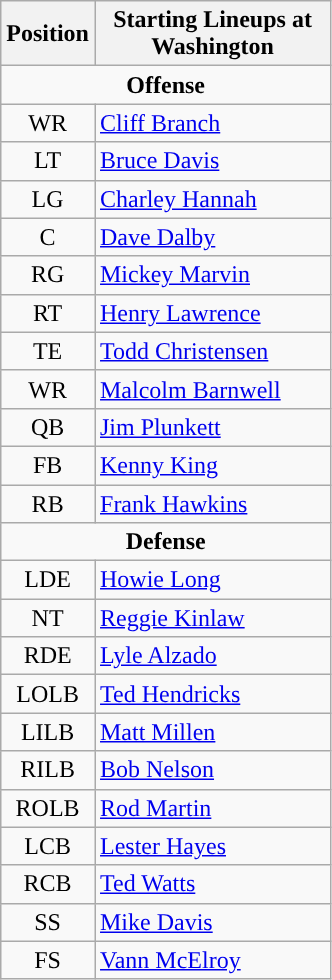<table class="wikitable">
<tr>
<th>Position</th>
<th width="150px" ">Starting Lineups at Washington</th>
</tr>
<tr>
<td colspan="2" style="text-align:center;"><strong>Offense</strong></td>
</tr>
<tr>
<td style="text-align:center;">WR</td>
<td><a href='#'>Cliff Branch</a></td>
</tr>
<tr>
<td style="text-align:center;">LT</td>
<td><a href='#'>Bruce Davis</a></td>
</tr>
<tr>
<td style="text-align:center;">LG</td>
<td><a href='#'>Charley Hannah</a></td>
</tr>
<tr>
<td style="text-align:center;">C</td>
<td><a href='#'>Dave Dalby</a></td>
</tr>
<tr>
<td style="text-align:center;">RG</td>
<td><a href='#'>Mickey Marvin</a></td>
</tr>
<tr>
<td style="text-align:center;">RT</td>
<td><a href='#'>Henry Lawrence</a></td>
</tr>
<tr>
<td style="text-align:center;">TE</td>
<td><a href='#'>Todd Christensen</a></td>
</tr>
<tr>
<td style="text-align:center;">WR</td>
<td><a href='#'>Malcolm Barnwell</a></td>
</tr>
<tr>
<td style="text-align:center;">QB</td>
<td><a href='#'>Jim Plunkett</a></td>
</tr>
<tr>
<td style="text-align:center;">FB</td>
<td><a href='#'>Kenny King</a></td>
</tr>
<tr>
<td style="text-align:center;">RB</td>
<td><a href='#'>Frank Hawkins</a></td>
</tr>
<tr>
<td colspan="2" style="text-align:center;"><strong>Defense</strong></td>
</tr>
<tr>
<td style="text-align:center;">LDE</td>
<td><a href='#'>Howie Long</a></td>
</tr>
<tr>
<td style="text-align:center;">NT</td>
<td><a href='#'>Reggie Kinlaw</a></td>
</tr>
<tr>
<td style="text-align:center;">RDE</td>
<td><a href='#'>Lyle Alzado</a></td>
</tr>
<tr>
<td style="text-align:center;">LOLB</td>
<td><a href='#'>Ted Hendricks</a></td>
</tr>
<tr>
<td style="text-align:center;">LILB</td>
<td><a href='#'>Matt Millen</a></td>
</tr>
<tr>
<td style="text-align:center;">RILB</td>
<td><a href='#'>Bob Nelson</a></td>
</tr>
<tr>
<td style="text-align:center;">ROLB</td>
<td><a href='#'>Rod Martin</a></td>
</tr>
<tr>
<td style="text-align:center;">LCB</td>
<td><a href='#'>Lester Hayes</a></td>
</tr>
<tr>
<td style="text-align:center;">RCB</td>
<td><a href='#'>Ted Watts</a></td>
</tr>
<tr>
<td style="text-align:center;">SS</td>
<td><a href='#'>Mike Davis</a></td>
</tr>
<tr>
<td style="text-align:center;">FS</td>
<td><a href='#'>Vann McElroy</a></td>
</tr>
</table>
